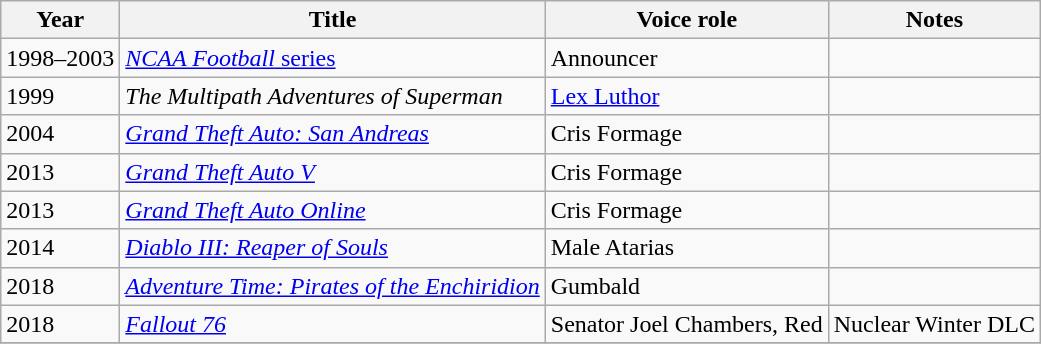<table class="wikitable">
<tr>
<th>Year</th>
<th>Title</th>
<th>Voice role</th>
<th>Notes</th>
</tr>
<tr>
<td>1998–2003</td>
<td><a href='#'><em>NCAA Football</em> series</a></td>
<td>Announcer</td>
<td></td>
</tr>
<tr>
<td>1999</td>
<td><em>The Multipath Adventures of Superman</em></td>
<td><a href='#'>Lex Luthor</a></td>
<td></td>
</tr>
<tr>
<td>2004</td>
<td><em><a href='#'>Grand Theft Auto: San Andreas</a></em></td>
<td>Cris Formage</td>
<td></td>
</tr>
<tr>
<td>2013</td>
<td><em><a href='#'>Grand Theft Auto V</a></em></td>
<td>Cris Formage</td>
<td></td>
</tr>
<tr>
<td>2013</td>
<td><em><a href='#'>Grand Theft Auto Online</a></em></td>
<td>Cris Formage</td>
<td></td>
</tr>
<tr>
<td>2014</td>
<td><em><a href='#'>Diablo III: Reaper of Souls</a></em></td>
<td>Male Atarias</td>
<td></td>
</tr>
<tr>
<td>2018</td>
<td><em><a href='#'>Adventure Time: Pirates of the Enchiridion</a></em></td>
<td>Gumbald</td>
<td></td>
</tr>
<tr>
<td>2018</td>
<td><em><a href='#'>Fallout 76</a></em></td>
<td>Senator Joel Chambers, Red</td>
<td>Nuclear Winter DLC</td>
</tr>
<tr>
</tr>
</table>
